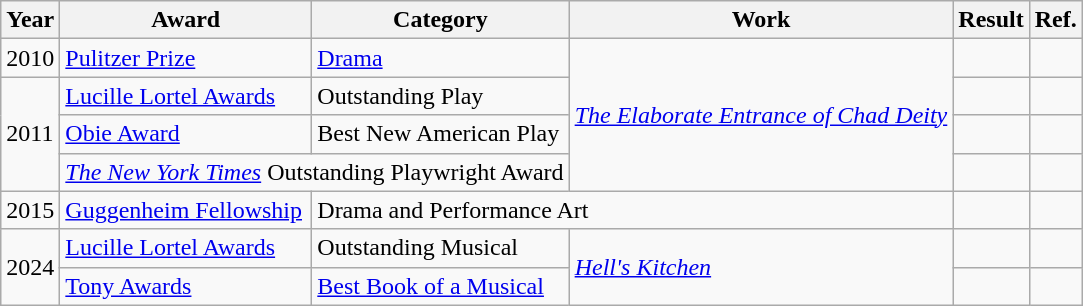<table class=wikitable>
<tr>
<th scope=col>Year</th>
<th scope=col>Award</th>
<th scope=col>Category</th>
<th scope=col>Work</th>
<th scope=col>Result</th>
<th scope=col>Ref.</th>
</tr>
<tr>
<td>2010</td>
<td><a href='#'>Pulitzer Prize</a></td>
<td><a href='#'>Drama</a></td>
<td rowspan=4><em><a href='#'>The Elaborate Entrance of Chad Deity</a></em></td>
<td></td>
<td></td>
</tr>
<tr>
<td rowspan=3>2011</td>
<td><a href='#'>Lucille Lortel Awards</a></td>
<td>Outstanding Play</td>
<td></td>
<td></td>
</tr>
<tr>
<td><a href='#'>Obie Award</a></td>
<td>Best New American Play</td>
<td></td>
<td></td>
</tr>
<tr>
<td colspan=2><em><a href='#'>The New York Times</a></em> Outstanding Playwright Award</td>
<td></td>
<td></td>
</tr>
<tr>
<td>2015</td>
<td><a href='#'>Guggenheim Fellowship</a></td>
<td colspan=2>Drama and Performance Art</td>
<td></td>
<td></td>
</tr>
<tr>
<td rowspan=2>2024</td>
<td><a href='#'>Lucille Lortel Awards</a></td>
<td>Outstanding Musical</td>
<td rowspan=2><em><a href='#'>Hell's Kitchen</a></em></td>
<td></td>
<td></td>
</tr>
<tr>
<td><a href='#'>Tony Awards</a></td>
<td><a href='#'>Best Book of a Musical</a></td>
<td></td>
<td></td>
</tr>
</table>
